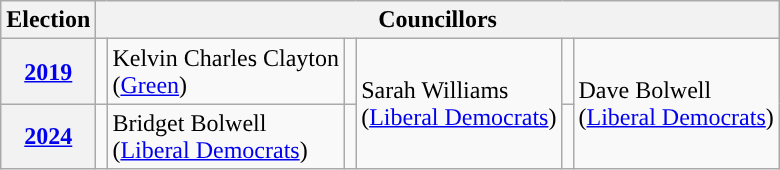<table class="wikitable">
<tr>
<th>Election</th>
<th colspan="6">Councillors</th>
</tr>
<tr>
<th><a href='#'>2019</a></th>
<td rowspan="1" style="background-color: "></td>
<td>Kelvin Charles Clayton<br>(<a href='#'>Green</a>)</td>
<td style="background-color: "></td>
<td rowspan="2">Sarah Williams<br>(<a href='#'>Liberal Democrats</a>)</td>
<td rowspan="1;" style="background-color: "></td>
<td rowspan="2">Dave Bolwell<br>(<a href='#'>Liberal Democrats</a>)</td>
</tr>
<tr>
<th><a href='#'>2024</a></th>
<td style="background-color: "></td>
<td>Bridget Bolwell<br>(<a href='#'>Liberal Democrats</a>)</td>
<td style="background-color: "></td>
<td rowspan="1;" style="background-color: "></td>
</tr>
</table>
